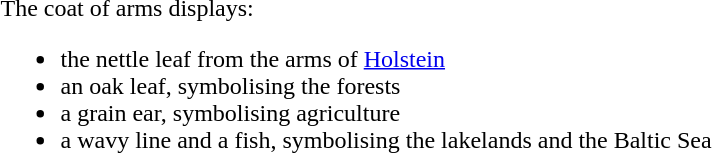<table>
<tr valign=top>
<td></td>
<td>The coat of arms displays:<br><ul><li>the nettle leaf from the arms of <a href='#'>Holstein</a></li><li>an oak leaf, symbolising the forests</li><li>a grain ear, symbolising agriculture</li><li>a wavy line and a fish, symbolising the lakelands and the Baltic Sea</li></ul></td>
</tr>
</table>
